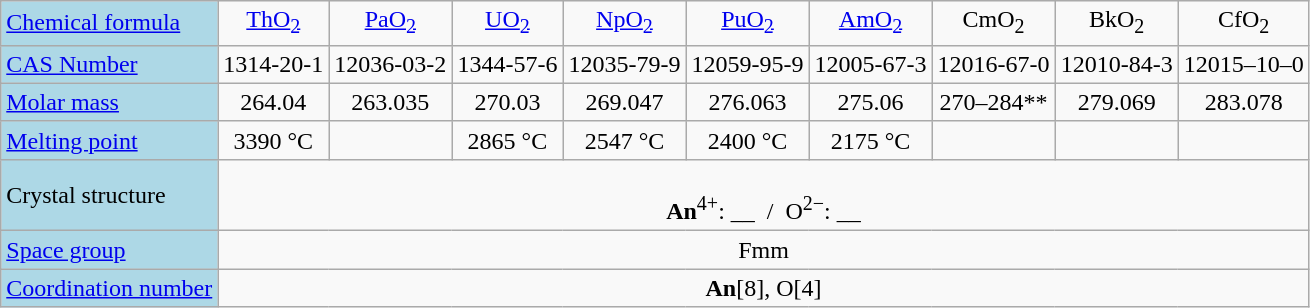<table Class = "wikitable collapsible" style="text-align: center">
<tr>
<td style="background:lightblue; text-align:left;"><a href='#'>Chemical formula</a></td>
<td><a href='#'>ThO<sub>2</sub></a></td>
<td><a href='#'>PaO<sub>2</sub></a></td>
<td><a href='#'>UO<sub>2</sub></a></td>
<td><a href='#'>NpO<sub>2</sub></a></td>
<td><a href='#'>PuO<sub>2</sub></a></td>
<td><a href='#'>AmO<sub>2</sub></a></td>
<td>CmO<sub>2</sub></td>
<td>BkO<sub>2</sub></td>
<td>CfO<sub>2</sub></td>
</tr>
<tr>
<td style="background:lightblue; text-align:left;"><a href='#'>CAS Number</a></td>
<td>1314-20-1</td>
<td>12036-03-2</td>
<td>1344-57-6</td>
<td>12035-79-9</td>
<td>12059-95-9</td>
<td>12005-67-3</td>
<td>12016-67-0</td>
<td>12010-84-3</td>
<td>12015–10–0</td>
</tr>
<tr>
<td style="background:lightblue; text-align:left;"><a href='#'>Molar mass</a></td>
<td>264.04</td>
<td>263.035</td>
<td>270.03</td>
<td>269.047</td>
<td>276.063</td>
<td>275.06</td>
<td>270–284**</td>
<td>279.069</td>
<td>283.078</td>
</tr>
<tr>
<td style="background:lightblue; text-align:left;"><a href='#'>Melting point</a></td>
<td>3390 °C</td>
<td></td>
<td>2865 °C</td>
<td>2547 °C</td>
<td>2400 °C</td>
<td>2175 °C</td>
<td></td>
<td></td>
<td></td>
</tr>
<tr>
<td style="background:lightblue; text-align:left;">Crystal structure</td>
<td Colspan = "9"><br><strong>An</strong><sup>4+</sup>: <span>__</span>  /  O<sup>2−</sup>: <span>__</span></td>
</tr>
<tr>
<td style="background:lightblue; text-align:left;"><a href='#'>Space group</a></td>
<td Colspan = "9">Fmm</td>
</tr>
<tr>
<td style="background:lightblue; text-align:left;"><a href='#'>Coordination number</a></td>
<td Colspan = "9"><strong>An</strong>[8], O[4]</td>
</tr>
</table>
